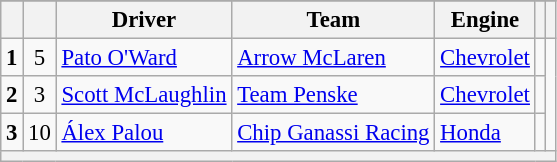<table class="wikitable" style="font-size:95%;">
<tr>
</tr>
<tr>
<th></th>
<th></th>
<th>Driver</th>
<th>Team</th>
<th>Engine</th>
<th></th>
<th></th>
</tr>
<tr>
<td style="text-align:center;"><strong>1</strong></td>
<td style="text-align:center;">5</td>
<td> <a href='#'>Pato O'Ward</a></td>
<td><a href='#'>Arrow McLaren</a></td>
<td><a href='#'>Chevrolet</a></td>
<td></td>
</tr>
<tr>
<td style="text-align:center;"><strong>2</strong></td>
<td style="text-align:center;">3</td>
<td> <a href='#'>Scott McLaughlin</a></td>
<td><a href='#'>Team Penske</a></td>
<td><a href='#'>Chevrolet</a></td>
<td></td>
</tr>
<tr>
<td style="text-align:center;"><strong>3</strong></td>
<td style="text-align:center;">10</td>
<td> <a href='#'>Álex Palou</a></td>
<td><a href='#'>Chip Ganassi Racing</a></td>
<td><a href='#'>Honda</a></td>
<td></td>
</tr>
<tr>
<th colspan=7></th>
</tr>
</table>
